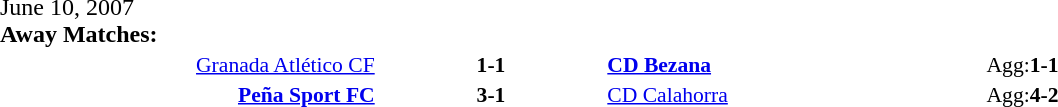<table width=100% cellspacing=1>
<tr>
<th width=20%></th>
<th width=12%></th>
<th width=20%></th>
<th></th>
</tr>
<tr>
<td>June 10, 2007<br><strong>Away Matches:</strong></td>
</tr>
<tr style=font-size:90%>
<td align=right><a href='#'>Granada Atlético CF</a></td>
<td align=center><strong>1-1</strong></td>
<td><strong><a href='#'>CD Bezana</a></strong></td>
<td>Agg:<strong>1-1</strong></td>
</tr>
<tr style=font-size:90%>
<td align=right><strong><a href='#'>Peña Sport FC</a></strong></td>
<td align=center><strong>3-1</strong></td>
<td><a href='#'>CD Calahorra</a></td>
<td>Agg:<strong>4-2</strong></td>
</tr>
</table>
